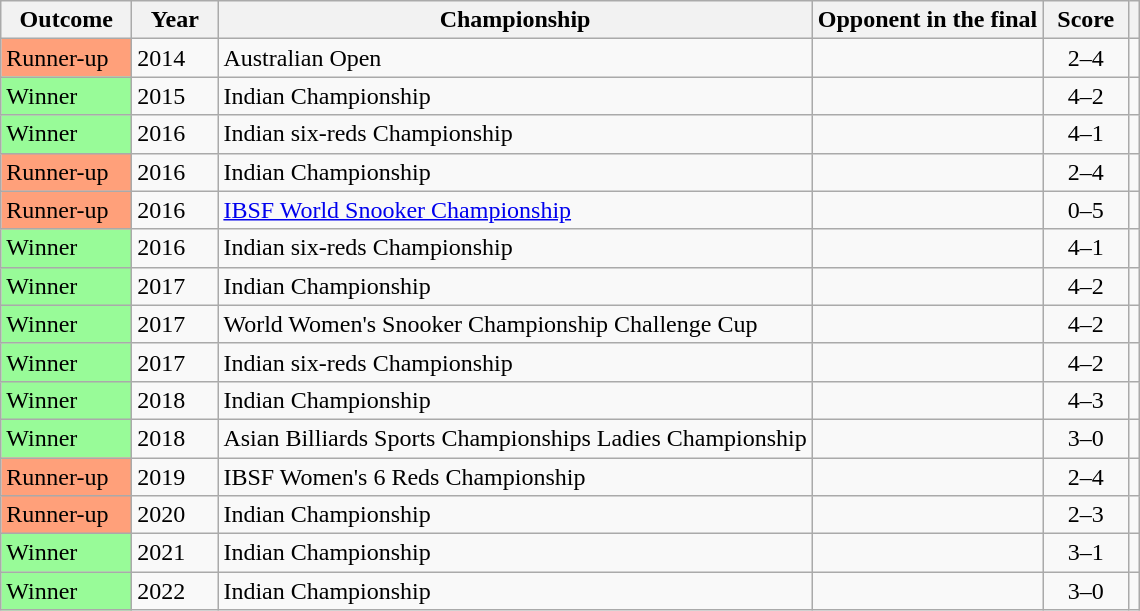<table class="wikitable sortable">
<tr>
<th scope="col" style="width:80px;">Outcome</th>
<th scope="col" style="width:50px;">Year</th>
<th scope="col">Championship</th>
<th scope="col">Opponent in the final</th>
<th scope="col" style="width:50px;">Score</th>
<th class=unsortable scope="col"></th>
</tr>
<tr>
<td style="background:#ffa07a;">Runner-up</td>
<td>2014</td>
<td>Australian Open</td>
<td></td>
<td align="center">2–4</td>
<td align="center"></td>
</tr>
<tr>
<td style="background:#98FB98">Winner</td>
<td>2015</td>
<td>Indian Championship</td>
<td></td>
<td align="center">4–2</td>
<td align="center"></td>
</tr>
<tr>
<td style="background:#98FB98">Winner</td>
<td>2016</td>
<td>Indian six-reds Championship</td>
<td></td>
<td align="center">4–1</td>
<td align="center"></td>
</tr>
<tr>
<td style="background:#ffa07a;">Runner-up</td>
<td>2016</td>
<td>Indian Championship</td>
<td></td>
<td align="center">2–4</td>
<td align="center"></td>
</tr>
<tr>
<td style="background:#ffa07a;">Runner-up</td>
<td>2016</td>
<td><a href='#'>IBSF World Snooker Championship</a></td>
<td></td>
<td align="center">0–5</td>
<td align="center"></td>
</tr>
<tr>
<td style="background:#98FB98">Winner</td>
<td>2016</td>
<td>Indian six-reds Championship</td>
<td></td>
<td align="center">4–1</td>
<td align="center"></td>
</tr>
<tr>
<td style="background:#98FB98">Winner</td>
<td>2017</td>
<td>Indian Championship</td>
<td></td>
<td align="center">4–2</td>
<td align="center"></td>
</tr>
<tr>
<td style="background:#98FB98">Winner</td>
<td>2017</td>
<td>World Women's Snooker Championship Challenge Cup</td>
<td></td>
<td align="center">4–2</td>
<td align="center"></td>
</tr>
<tr>
<td style="background:#98FB98">Winner</td>
<td>2017</td>
<td>Indian six-reds Championship</td>
<td></td>
<td align="center">4–2</td>
<td align="center"></td>
</tr>
<tr>
<td style="background:#98FB98">Winner</td>
<td>2018</td>
<td>Indian Championship</td>
<td></td>
<td align="center">4–3</td>
<td align="center"></td>
</tr>
<tr>
<td style="background:#98FB98">Winner</td>
<td>2018</td>
<td>Asian Billiards Sports Championships Ladies Championship</td>
<td></td>
<td align="center">3–0</td>
<td align="center"></td>
</tr>
<tr>
<td style="background:#ffa07a;">Runner-up</td>
<td>2019</td>
<td>IBSF Women's 6 Reds Championship</td>
<td></td>
<td align="center">2–4</td>
<td align="center"></td>
</tr>
<tr>
<td style="background:#ffa07a;">Runner-up</td>
<td>2020</td>
<td>Indian Championship</td>
<td></td>
<td align="center">2–3</td>
<td align="center"></td>
</tr>
<tr>
<td style="background:#98FB98">Winner</td>
<td>2021</td>
<td>Indian Championship</td>
<td></td>
<td align="center">3–1</td>
<td align="center"></td>
</tr>
<tr>
<td style="background:#98FB98">Winner</td>
<td>2022</td>
<td>Indian Championship</td>
<td></td>
<td align="center">3–0</td>
<td align="center"></td>
</tr>
</table>
